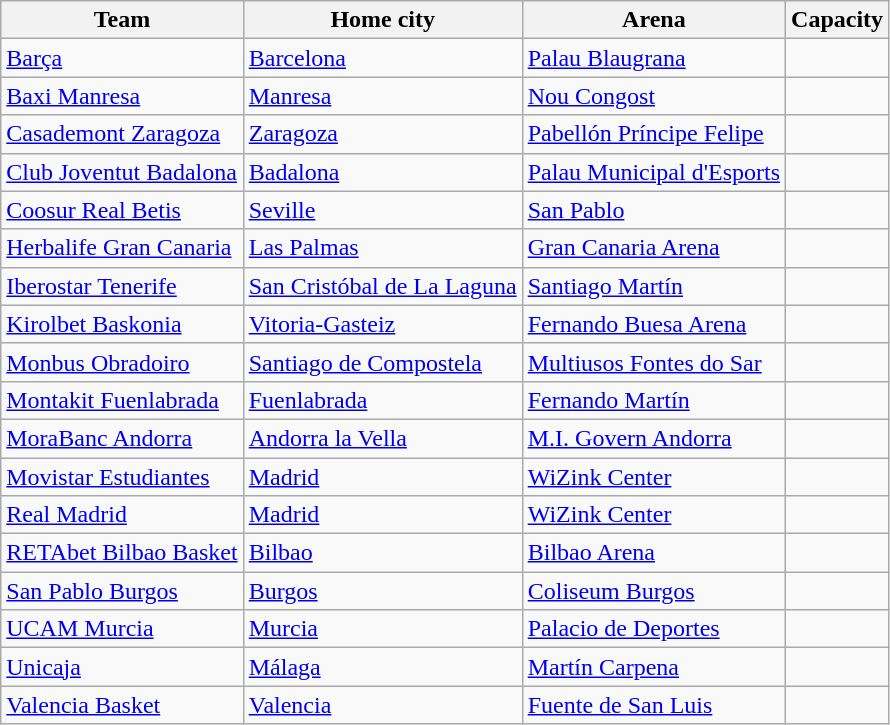<table class="wikitable sortable">
<tr>
<th>Team</th>
<th>Home city</th>
<th>Arena</th>
<th>Capacity</th>
</tr>
<tr>
<td><a href='#'>Barça</a></td>
<td><a href='#'>Barcelona</a></td>
<td><a href='#'>Palau Blaugrana</a></td>
<td style="text-align:center"></td>
</tr>
<tr>
<td><a href='#'>Baxi Manresa</a></td>
<td><a href='#'>Manresa</a></td>
<td><a href='#'>Nou Congost</a></td>
<td style="text-align:center"></td>
</tr>
<tr>
<td><a href='#'>Casademont Zaragoza</a></td>
<td><a href='#'>Zaragoza</a></td>
<td><a href='#'>Pabellón Príncipe Felipe</a></td>
<td style="text-align:center"></td>
</tr>
<tr>
<td><a href='#'>Club Joventut Badalona</a></td>
<td><a href='#'>Badalona</a></td>
<td><a href='#'>Palau Municipal d'Esports</a></td>
<td style="text-align:center"></td>
</tr>
<tr>
<td><a href='#'>Coosur Real Betis</a></td>
<td><a href='#'>Seville</a></td>
<td><a href='#'>San Pablo</a></td>
<td style="text-align:center"></td>
</tr>
<tr>
<td><a href='#'>Herbalife Gran Canaria</a></td>
<td><a href='#'>Las Palmas</a></td>
<td><a href='#'>Gran Canaria Arena</a></td>
<td style="text-align:center"></td>
</tr>
<tr>
<td><a href='#'>Iberostar Tenerife</a></td>
<td><a href='#'>San Cristóbal de La Laguna</a></td>
<td><a href='#'>Santiago Martín</a></td>
<td style="text-align:center"></td>
</tr>
<tr>
<td><a href='#'>Kirolbet Baskonia</a></td>
<td><a href='#'>Vitoria-Gasteiz</a></td>
<td><a href='#'>Fernando Buesa Arena</a></td>
<td style="text-align:center"></td>
</tr>
<tr>
<td><a href='#'>Monbus Obradoiro</a></td>
<td><a href='#'>Santiago de Compostela</a></td>
<td><a href='#'>Multiusos Fontes do Sar</a></td>
<td style="text-align:center"></td>
</tr>
<tr>
<td><a href='#'>Montakit Fuenlabrada</a></td>
<td><a href='#'>Fuenlabrada</a></td>
<td><a href='#'>Fernando Martín</a></td>
<td style="text-align:center"></td>
</tr>
<tr>
<td><a href='#'>MoraBanc Andorra</a></td>
<td><a href='#'>Andorra la Vella</a></td>
<td><a href='#'>M.I. Govern Andorra</a></td>
<td style="text-align:center"></td>
</tr>
<tr>
<td><a href='#'>Movistar Estudiantes</a></td>
<td><a href='#'>Madrid</a></td>
<td><a href='#'>WiZink Center</a></td>
<td style="text-align:center"></td>
</tr>
<tr>
<td><a href='#'>Real Madrid</a></td>
<td><a href='#'>Madrid</a></td>
<td><a href='#'>WiZink Center</a></td>
<td style="text-align:center"></td>
</tr>
<tr>
<td><a href='#'>RETAbet Bilbao Basket</a></td>
<td><a href='#'>Bilbao</a></td>
<td><a href='#'>Bilbao Arena</a></td>
<td style="text-align:center"></td>
</tr>
<tr>
<td><a href='#'>San Pablo Burgos</a></td>
<td><a href='#'>Burgos</a></td>
<td><a href='#'>Coliseum Burgos</a></td>
<td style="text-align:center"></td>
</tr>
<tr>
<td><a href='#'>UCAM Murcia</a></td>
<td><a href='#'>Murcia</a></td>
<td><a href='#'>Palacio de Deportes</a></td>
<td style="text-align:center"></td>
</tr>
<tr>
<td><a href='#'>Unicaja</a></td>
<td><a href='#'>Málaga</a></td>
<td><a href='#'>Martín Carpena</a></td>
<td style="text-align:center"></td>
</tr>
<tr>
<td><a href='#'>Valencia Basket</a></td>
<td><a href='#'>Valencia</a></td>
<td><a href='#'>Fuente de San Luis</a></td>
<td style="text-align:center"></td>
</tr>
</table>
